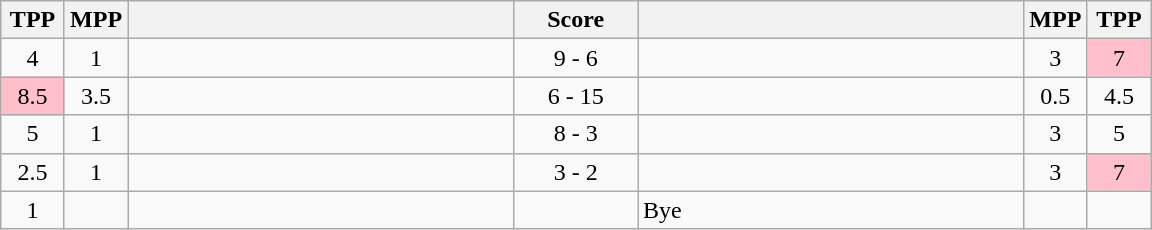<table class="wikitable" style="text-align: center;" |>
<tr>
<th width="35">TPP</th>
<th width="35">MPP</th>
<th width="250"></th>
<th width="75">Score</th>
<th width="250"></th>
<th width="35">MPP</th>
<th width="35">TPP</th>
</tr>
<tr>
<td>4</td>
<td>1</td>
<td style="text-align:left;"><strong></strong></td>
<td>9 - 6</td>
<td style="text-align:left;"></td>
<td>3</td>
<td bgcolor=pink>7</td>
</tr>
<tr>
<td bgcolor=pink>8.5</td>
<td>3.5</td>
<td style="text-align:left;"></td>
<td>6 - 15</td>
<td style="text-align:left;"><strong></strong></td>
<td>0.5</td>
<td>4.5</td>
</tr>
<tr>
<td>5</td>
<td>1</td>
<td style="text-align:left;"><strong></strong></td>
<td>8 - 3</td>
<td style="text-align:left;"></td>
<td>3</td>
<td>5</td>
</tr>
<tr>
<td>2.5</td>
<td>1</td>
<td style="text-align:left;"><strong></strong></td>
<td>3 - 2</td>
<td style="text-align:left;"></td>
<td>3</td>
<td bgcolor=pink>7</td>
</tr>
<tr>
<td>1</td>
<td></td>
<td style="text-align:left;"><strong></strong></td>
<td></td>
<td style="text-align:left;">Bye</td>
<td></td>
<td></td>
</tr>
</table>
